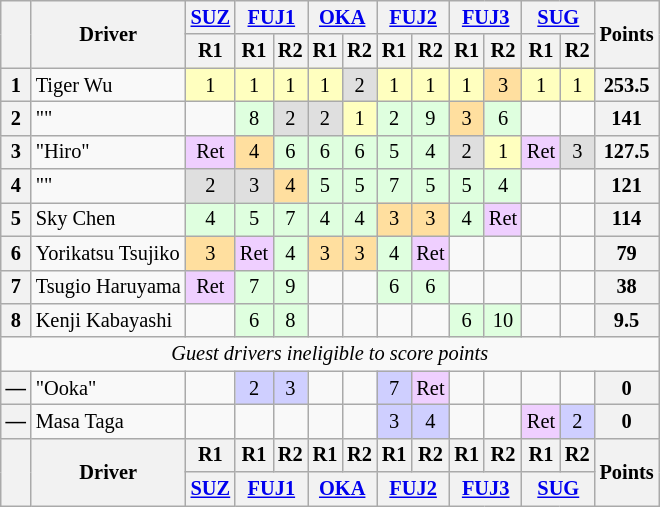<table class="wikitable" style="font-size:85%; text-align:center">
<tr>
<th rowspan=2></th>
<th rowspan=2>Driver</th>
<th colspan=1><a href='#'>SUZ</a></th>
<th colspan=2><a href='#'>FUJ1</a></th>
<th colspan=2><a href='#'>OKA</a></th>
<th colspan=2><a href='#'>FUJ2</a></th>
<th colspan=2><a href='#'>FUJ3</a></th>
<th colspan=2><a href='#'>SUG</a></th>
<th rowspan=2>Points</th>
</tr>
<tr>
<th>R1</th>
<th>R1</th>
<th>R2</th>
<th>R1</th>
<th>R2</th>
<th>R1</th>
<th>R2</th>
<th>R1</th>
<th>R2</th>
<th>R1</th>
<th>R2</th>
</tr>
<tr>
<th>1</th>
<td align="left"> Tiger Wu</td>
<td style="background-color:#FFFFBF";>1</td>
<td style="background-color:#FFFFBF";>1</td>
<td style="background-color:#FFFFBF";>1</td>
<td style="background-color:#FFFFBF";>1</td>
<td style="background-color:#DFDFDF";>2</td>
<td style="background-color:#FFFFBF";>1</td>
<td style="background-color:#FFFFBF";>1</td>
<td style="background-color:#FFFFBF";>1</td>
<td style="background-color:#FFDF9F";>3</td>
<td style="background-color:#FFFFBF";>1</td>
<td style="background-color:#FFFFBF";>1</td>
<th>253.5</th>
</tr>
<tr>
<th>2</th>
<td align="left"> ""</td>
<td></td>
<td style="background-color:#DFFFDF";>8</td>
<td style="background-color:#DFDFDF";>2</td>
<td style="background-color:#DFDFDF";>2</td>
<td style="background-color:#FFFFBF";>1</td>
<td style="background-color:#DFFFDF";>2</td>
<td style="background-color:#DFFFDF";>9</td>
<td style="background-color:#FFDF9F";>3</td>
<td style="background-color:#DFFFDF";>6</td>
<td></td>
<td></td>
<th>141</th>
</tr>
<tr>
<th>3</th>
<td align="left"> "Hiro"</td>
<td style="background-color:#EFCFFF";>Ret</td>
<td style="background-color:#FFDF9F";>4</td>
<td style="background-color:#DFFFDF";>6</td>
<td style="background-color:#DFFFDF";>6</td>
<td style="background-color:#DFFFDF";>6</td>
<td style="background-color:#DFFFDF";>5</td>
<td style="background-color:#DFFFDF";>4</td>
<td style="background-color:#DFDFDF";>2</td>
<td style="background-color:#FFFFBF";>1</td>
<td style="background-color:#EFCFFF";>Ret</td>
<td style="background-color:#DFDFDF";>3</td>
<th>127.5</th>
</tr>
<tr>
<th>4</th>
<td align="left"> ""</td>
<td style="background-color:#DFDFDF";>2</td>
<td style="background-color:#DFDFDF";>3</td>
<td style="background-color:#FFDF9F";>4</td>
<td style="background-color:#DFFFDF";>5</td>
<td style="background-color:#DFFFDF";>5</td>
<td style="background-color:#DFFFDF";>7</td>
<td style="background-color:#DFFFDF";>5</td>
<td style="background-color:#DFFFDF";>5</td>
<td style="background-color:#DFFFDF";>4</td>
<td></td>
<td></td>
<th>121</th>
</tr>
<tr>
<th>5</th>
<td align="left"> Sky Chen</td>
<td style="background-color:#DFFFDF";>4</td>
<td style="background-color:#DFFFDF";>5</td>
<td style="background-color:#DFFFDF";>7</td>
<td style="background-color:#DFFFDF";>4</td>
<td style="background-color:#DFFFDF";>4</td>
<td style="background-color:#FFDF9F";>3</td>
<td style="background-color:#FFDF9F";>3</td>
<td style="background-color:#DFFFDF";>4</td>
<td style="background-color:#EFCFFF";>Ret</td>
<td></td>
<td></td>
<th>114</th>
</tr>
<tr>
<th>6</th>
<td align="left"> Yorikatsu Tsujiko</td>
<td style="background-color:#FFDF9F";>3</td>
<td style="background-color:#EFCFFF";>Ret</td>
<td style="background-color:#DFFFDF";>4</td>
<td style="background-color:#FFDF9F";>3</td>
<td style="background-color:#FFDF9F";>3</td>
<td style="background-color:#DFFFDF";>4</td>
<td style="background-color:#EFCFFF";>Ret</td>
<td></td>
<td></td>
<td></td>
<td></td>
<th>79</th>
</tr>
<tr>
<th>7</th>
<td align="left"> Tsugio Haruyama</td>
<td style="background-color:#EFCFFF";>Ret</td>
<td style="background-color:#DFFFDF";>7</td>
<td style="background-color:#DFFFDF";>9</td>
<td></td>
<td></td>
<td style="background-color:#DFFFDF";>6</td>
<td style="background-color:#DFFFDF";>6</td>
<td></td>
<td></td>
<td></td>
<td></td>
<th>38</th>
</tr>
<tr>
<th>8</th>
<td align="left"> Kenji Kabayashi</td>
<td></td>
<td style="background-color:#DFFFDF";>6</td>
<td style="background-color:#DFFFDF";>8</td>
<td></td>
<td></td>
<td></td>
<td></td>
<td style="background-color:#DFFFDF";>6</td>
<td style="background-color:#DFFFDF";>10</td>
<td></td>
<td></td>
<th>9.5</th>
</tr>
<tr>
<td colspan="14"><em>Guest drivers ineligible to score points</em></td>
</tr>
<tr>
<th>—</th>
<td align="left"> "Ooka"</td>
<td></td>
<td style="background-color:#CFCFFF";>2</td>
<td style="background-color:#CFCFFF";>3</td>
<td></td>
<td></td>
<td style="background-color:#CFCFFF";>7</td>
<td style="background-color:#EFCFFF";>Ret</td>
<td></td>
<td></td>
<td></td>
<td></td>
<th>0</th>
</tr>
<tr>
<th>—</th>
<td align="left"> Masa Taga</td>
<td></td>
<td></td>
<td></td>
<td></td>
<td></td>
<td style="background-color:#CFCFFF";>3</td>
<td style="background-color:#CFCFFF";>4</td>
<td></td>
<td></td>
<td style="background-color:#EFCFFF";>Ret</td>
<td style="background-color:#CFCFFF";>2</td>
<th>0</th>
</tr>
<tr>
<th rowspan=2></th>
<th rowspan=2>Driver</th>
<th>R1</th>
<th>R1</th>
<th>R2</th>
<th>R1</th>
<th>R2</th>
<th>R1</th>
<th>R2</th>
<th>R1</th>
<th>R2</th>
<th>R1</th>
<th>R2</th>
<th rowspan=2>Points</th>
</tr>
<tr>
<th colspan=1><a href='#'>SUZ</a></th>
<th colspan=2><a href='#'>FUJ1</a></th>
<th colspan=2><a href='#'>OKA</a></th>
<th colspan=2><a href='#'>FUJ2</a></th>
<th colspan=2><a href='#'>FUJ3</a></th>
<th colspan=2><a href='#'>SUG</a></th>
</tr>
</table>
